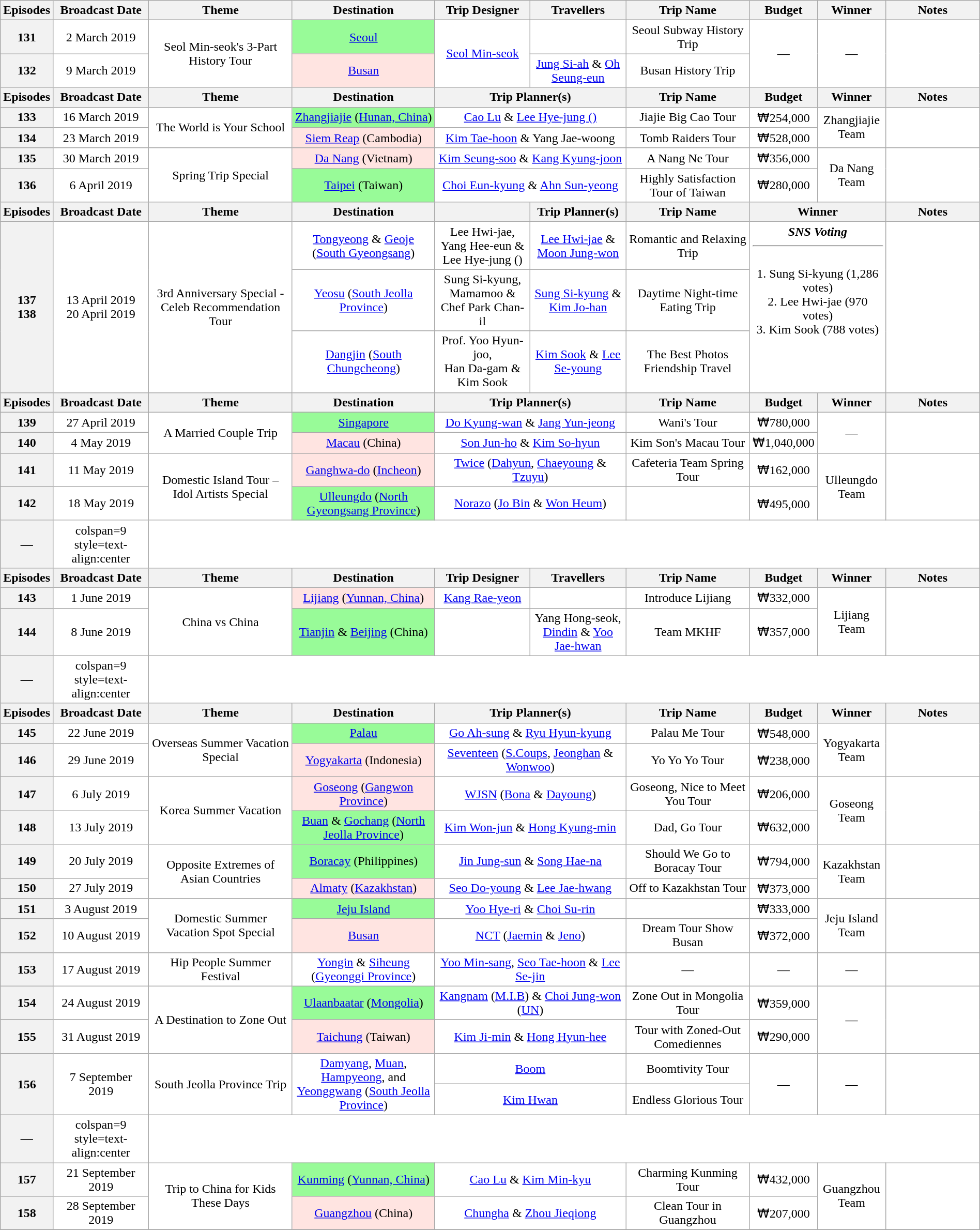<table class=wikitable style=text-align:center;width:100%;background:#ffffff>
<tr>
<th width=3%>Episodes</th>
<th width=10%>Broadcast Date</th>
<th width=15%>Theme</th>
<th width=15%>Destination</th>
<th width=10%>Trip Designer</th>
<th width=10%>Travellers</th>
<th width=13%>Trip Name</th>
<th width=5%>Budget</th>
<th width=7%>Winner</th>
<th width=7%>Notes</th>
</tr>
<tr>
<th>131</th>
<td>2 March 2019</td>
<td rowspan=2>Seol Min-seok's 3-Part History Tour <br></td>
<td style=background:PaleGreen><a href='#'>Seoul</a></td>
<td rowspan=2><a href='#'>Seol Min-seok</a></td>
<td></td>
<td>Seoul Subway History Trip</td>
<td rowspan=2>—</td>
<td rowspan=2>—</td>
<td rowspan=2></td>
</tr>
<tr>
<th>132</th>
<td>9 March 2019</td>
<td style=background:MistyRose><a href='#'>Busan</a></td>
<td><a href='#'>Jung Si-ah</a> & <a href='#'>Oh Seung-eun</a></td>
<td>Busan History Trip</td>
</tr>
<tr>
<th width=3%>Episodes</th>
<th width=10%>Broadcast Date</th>
<th width=15%>Theme</th>
<th width=15%>Destination</th>
<th width=20% colspan=2>Trip Planner(s)</th>
<th width=13%>Trip Name</th>
<th width=5%>Budget</th>
<th width=7%>Winner</th>
<th width=7%>Notes</th>
</tr>
<tr>
<th>133</th>
<td>16 March 2019</td>
<td rowspan=2>The World is Your School</td>
<td style=background:PaleGreen><a href='#'>Zhangjiajie</a> (<a href='#'>Hunan, China</a>)</td>
<td colspan=2><a href='#'>Cao Lu</a> & <a href='#'>Lee Hye-jung ()</a></td>
<td>Jiajie Big Cao Tour</td>
<td>₩254,000</td>
<td rowspan=2>Zhangjiajie Team</td>
<td rowspan=2></td>
</tr>
<tr>
<th>134</th>
<td>23 March 2019</td>
<td style=background:MistyRose><a href='#'>Siem Reap</a> (Cambodia)</td>
<td colspan=2><a href='#'>Kim Tae-hoon</a> & Yang Jae-woong</td>
<td>Tomb Raiders Tour</td>
<td>₩528,000</td>
</tr>
<tr>
<th>135</th>
<td>30 March 2019</td>
<td rowspan=2>Spring Trip Special</td>
<td style=background:MistyRose><a href='#'>Da Nang</a> (Vietnam)</td>
<td colspan=2><a href='#'>Kim Seung-soo</a> & <a href='#'>Kang Kyung-joon</a></td>
<td>A Nang Ne Tour</td>
<td>₩356,000</td>
<td rowspan=2>Da Nang Team</td>
<td rowspan=2></td>
</tr>
<tr>
<th>136</th>
<td>6 April 2019</td>
<td style=background:PaleGreen><a href='#'>Taipei</a> (Taiwan)</td>
<td colspan=2><a href='#'>Choi Eun-kyung</a> & <a href='#'>Ahn Sun-yeong</a></td>
<td>Highly Satisfaction Tour of Taiwan</td>
<td>₩280,000</td>
</tr>
<tr>
<th>Episodes</th>
<th>Broadcast Date</th>
<th>Theme</th>
<th>Destination</th>
<th></th>
<th>Trip Planner(s)</th>
<th>Trip Name</th>
<th colspan=2>Winner</th>
<th>Notes</th>
</tr>
<tr>
<th rowspan=3>137<br>138</th>
<td rowspan=3>13 April 2019<br>20 April 2019</td>
<td rowspan=3>3rd Anniversary Special - Celeb Recommendation Tour</td>
<td><a href='#'>Tongyeong</a> & <a href='#'>Geoje</a> (<a href='#'>South Gyeongsang</a>)</td>
<td>Lee Hwi-jae, Yang Hee-eun & Lee Hye-jung ()</td>
<td><a href='#'>Lee Hwi-jae</a> & <a href='#'>Moon Jung-won</a> </td>
<td>Romantic and Relaxing Trip</td>
<td colspan=2 rowspan=3 style=vertical-align:top><strong><em>SNS Voting</em></strong><hr><br>1. Sung Si-kyung (1,286 votes)<br>2. Lee Hwi-jae (970 votes)<br>3. Kim Sook (788 votes)</td>
<td rowspan=3></td>
</tr>
<tr>
<td><a href='#'>Yeosu</a> (<a href='#'>South Jeolla Province</a>)</td>
<td>Sung Si-kyung, Mamamoo & Chef Park Chan-il</td>
<td><a href='#'>Sung Si-kyung</a> & <a href='#'>Kim Jo-han</a></td>
<td>Daytime Night-time Eating Trip</td>
</tr>
<tr>
<td><a href='#'>Dangjin</a> (<a href='#'>South Chungcheong</a>)</td>
<td>Prof. Yoo Hyun-joo,<br>Han Da-gam & Kim Sook</td>
<td><a href='#'>Kim Sook</a> & <a href='#'>Lee Se-young</a></td>
<td>The Best Photos Friendship Travel</td>
</tr>
<tr>
<th width=3%>Episodes</th>
<th width=7%>Broadcast Date</th>
<th width=15%>Theme</th>
<th width=15%>Destination</th>
<th width=20% colspan=2>Trip Planner(s)</th>
<th width=13%>Trip Name</th>
<th width=5%>Budget</th>
<th width=7%>Winner</th>
<th width=10%>Notes</th>
</tr>
<tr>
<th>139</th>
<td>27 April 2019</td>
<td rowspan=2>A Married Couple Trip</td>
<td style=background:PaleGreen><a href='#'>Singapore</a></td>
<td colspan=2><a href='#'>Do Kyung-wan</a> & <a href='#'>Jang Yun-jeong</a></td>
<td>Wani's Tour</td>
<td>₩780,000</td>
<td rowspan=2>—</td>
<td rowspan=2></td>
</tr>
<tr>
<th>140</th>
<td>4 May 2019</td>
<td style=background:MistyRose><a href='#'>Macau</a> (China)</td>
<td colspan=2><a href='#'>Son Jun-ho</a> & <a href='#'>Kim So-hyun</a></td>
<td>Kim Son's Macau Tour</td>
<td>₩1,040,000</td>
</tr>
<tr>
<th>141</th>
<td>11 May 2019</td>
<td rowspan=2>Domestic Island Tour – Idol Artists Special</td>
<td style=background:MistyRose><a href='#'>Ganghwa-do</a> (<a href='#'>Incheon</a>)</td>
<td colspan=2><a href='#'>Twice</a> (<a href='#'>Dahyun</a>, <a href='#'>Chaeyoung</a> & <a href='#'>Tzuyu</a>)</td>
<td>Cafeteria Team Spring Tour</td>
<td>₩162,000</td>
<td rowspan=2>Ulleungdo Team</td>
<td rowspan=2></td>
</tr>
<tr>
<th>142</th>
<td>18 May 2019</td>
<td style=background:PaleGreen><a href='#'>Ulleungdo</a> (<a href='#'>North Gyeongsang Province</a>)</td>
<td colspan=2><a href='#'>Norazo</a> (<a href='#'>Jo Bin</a> & <a href='#'>Won Heum</a>)</td>
<td></td>
<td>₩495,000</td>
</tr>
<tr>
<th>—</th>
<td>colspan=9 style=text-align:center </td>
</tr>
<tr>
<th width=3%>Episodes</th>
<th width=10%>Broadcast Date</th>
<th width=15%>Theme</th>
<th width=15%>Destination</th>
<th width=10%>Trip Designer</th>
<th width=10%>Travellers</th>
<th width=13%>Trip Name</th>
<th width=5%>Budget</th>
<th width=7%>Winner</th>
<th width=7%>Notes</th>
</tr>
<tr>
<th>143</th>
<td>1 June 2019</td>
<td rowspan=2>China vs China</td>
<td style=background:MistyRose><a href='#'>Lijiang</a> (<a href='#'>Yunnan, China</a>)</td>
<td><a href='#'>Kang Rae-yeon</a></td>
<td></td>
<td>Introduce Lijiang</td>
<td>₩332,000</td>
<td rowspan=2>Lijiang Team</td>
<td rowspan=2></td>
</tr>
<tr>
<th>144</th>
<td>8 June 2019</td>
<td style=background:PaleGreen><a href='#'>Tianjin</a> & <a href='#'>Beijing</a> (China)</td>
<td></td>
<td>Yang Hong-seok, <a href='#'>Dindin</a> & <a href='#'>Yoo Jae-hwan</a></td>
<td>Team MKHF</td>
<td>₩357,000</td>
</tr>
<tr>
<th>—</th>
<td>colspan=9 style=text-align:center </td>
</tr>
<tr>
<th>Episodes</th>
<th>Broadcast Date</th>
<th>Theme</th>
<th>Destination</th>
<th colspan=2>Trip Planner(s)</th>
<th>Trip Name</th>
<th>Budget</th>
<th>Winner</th>
<th>Notes</th>
</tr>
<tr>
<th>145</th>
<td>22 June 2019</td>
<td rowspan=2>Overseas Summer Vacation Special</td>
<td style=background:PaleGreen><a href='#'>Palau</a></td>
<td colspan=2><a href='#'>Go Ah-sung</a> & <a href='#'>Ryu Hyun-kyung</a></td>
<td>Palau Me Tour</td>
<td>₩548,000</td>
<td rowspan=2>Yogyakarta Team</td>
<td rowspan=2></td>
</tr>
<tr>
<th>146</th>
<td>29 June 2019</td>
<td style=background:MistyRose><a href='#'>Yogyakarta</a> (Indonesia)</td>
<td colspan=2><a href='#'>Seventeen</a> (<a href='#'>S.Coups</a>, <a href='#'>Jeonghan</a> & <a href='#'>Wonwoo</a>)</td>
<td>Yo Yo Yo Tour</td>
<td>₩238,000</td>
</tr>
<tr>
<th>147</th>
<td>6 July 2019</td>
<td rowspan=2>Korea Summer Vacation</td>
<td style=background:MistyRose><a href='#'>Goseong</a> (<a href='#'>Gangwon Province</a>)</td>
<td colspan=2><a href='#'>WJSN</a> (<a href='#'>Bona</a> & <a href='#'>Dayoung</a>)</td>
<td>Goseong, Nice to Meet You Tour</td>
<td>₩206,000</td>
<td rowspan=2>Goseong Team</td>
<td rowspan=2></td>
</tr>
<tr>
<th>148</th>
<td>13 July 2019</td>
<td style=background:PaleGreen><a href='#'>Buan</a> & <a href='#'>Gochang</a> (<a href='#'>North Jeolla Province</a>)</td>
<td colspan=2><a href='#'>Kim Won-jun</a> & <a href='#'>Hong Kyung-min</a></td>
<td>Dad, Go Tour</td>
<td>₩632,000</td>
</tr>
<tr>
<th>149</th>
<td>20 July 2019</td>
<td rowspan=2>Opposite Extremes of Asian Countries</td>
<td style=background:PaleGreen><a href='#'>Boracay</a> (Philippines)</td>
<td colspan=2><a href='#'>Jin Jung-sun</a> & <a href='#'>Song Hae-na</a></td>
<td>Should We Go to Boracay Tour</td>
<td>₩794,000</td>
<td rowspan=2>Kazakhstan Team</td>
<td rowspan=2></td>
</tr>
<tr>
<th>150</th>
<td>27 July 2019</td>
<td style=background:MistyRose><a href='#'>Almaty</a> (<a href='#'>Kazakhstan</a>)</td>
<td colspan=2><a href='#'>Seo Do-young</a> & <a href='#'>Lee Jae-hwang</a></td>
<td>Off to Kazakhstan Tour</td>
<td>₩373,000</td>
</tr>
<tr>
<th>151</th>
<td>3 August 2019</td>
<td rowspan=2>Domestic Summer Vacation Spot Special</td>
<td style=background:PaleGreen><a href='#'>Jeju Island</a></td>
<td colspan=2><a href='#'>Yoo Hye-ri</a> & <a href='#'>Choi Su-rin</a></td>
<td></td>
<td>₩333,000</td>
<td rowspan=2>Jeju Island Team</td>
<td rowspan=2></td>
</tr>
<tr>
<th>152</th>
<td>10 August 2019</td>
<td style=background:MistyRose><a href='#'>Busan</a></td>
<td colspan=2><a href='#'>NCT</a> (<a href='#'>Jaemin</a> & <a href='#'>Jeno</a>)</td>
<td>Dream Tour Show Busan</td>
<td>₩372,000</td>
</tr>
<tr>
<th>153</th>
<td>17 August 2019</td>
<td>Hip People Summer Festival</td>
<td> <a href='#'>Yongin</a> & <a href='#'>Siheung</a> (<a href='#'>Gyeonggi Province</a>)</td>
<td colspan=2><a href='#'>Yoo Min-sang</a>, <a href='#'>Seo Tae-hoon</a> & <a href='#'>Lee Se-jin</a></td>
<td>—</td>
<td>—</td>
<td>—</td>
<td></td>
</tr>
<tr>
<th>154</th>
<td>24 August 2019</td>
<td rowspan=2>A Destination to Zone Out</td>
<td style=background:PaleGreen><a href='#'>Ulaanbaatar</a> (<a href='#'>Mongolia</a>)</td>
<td colspan=2><a href='#'>Kangnam</a> (<a href='#'>M.I.B</a>) & <a href='#'>Choi Jung-won</a> (<a href='#'>UN</a>)</td>
<td>Zone Out in Mongolia Tour</td>
<td>₩359,000</td>
<td rowspan=2>—</td>
<td rowspan=2></td>
</tr>
<tr>
<th>155</th>
<td>31 August 2019</td>
<td style=background:MistyRose><a href='#'>Taichung</a> (Taiwan)</td>
<td colspan=2><a href='#'>Kim Ji-min</a> & <a href='#'>Hong Hyun-hee</a></td>
<td>Tour with Zoned-Out Comediennes</td>
<td>₩290,000</td>
</tr>
<tr>
<th rowspan=2>156</th>
<td rowspan=2>7 September 2019</td>
<td rowspan=2>South Jeolla Province Trip</td>
<td rowspan=2><a href='#'>Damyang</a>, <a href='#'>Muan</a>, <a href='#'>Hampyeong</a>, and <a href='#'>Yeonggwang</a> (<a href='#'>South Jeolla Province</a>)</td>
<td colspan=2><a href='#'>Boom</a></td>
<td>Boomtivity Tour</td>
<td rowspan=2>—</td>
<td rowspan=2>—</td>
<td rowspan=2></td>
</tr>
<tr>
<td colspan=2><a href='#'>Kim Hwan</a></td>
<td>Endless Glorious Tour</td>
</tr>
<tr>
<th>—</th>
<td>colspan=9 style=text-align:center </td>
</tr>
<tr>
<th>157</th>
<td>21 September 2019</td>
<td rowspan=2>Trip to China for Kids These Days</td>
<td style=background:PaleGreen><a href='#'>Kunming</a> (<a href='#'>Yunnan, China</a>)</td>
<td colspan=2><a href='#'>Cao Lu</a> & <a href='#'>Kim Min-kyu</a></td>
<td>Charming Kunming Tour</td>
<td>₩432,000</td>
<td rowspan=2>Guangzhou Team</td>
<td rowspan=2></td>
</tr>
<tr>
<th>158</th>
<td>28 September 2019</td>
<td style=background:MistyRose><a href='#'>Guangzhou</a> (China)</td>
<td colspan=2><a href='#'>Chungha</a> & <a href='#'>Zhou Jieqiong</a></td>
<td>Clean Tour in Guangzhou</td>
<td>₩207,000</td>
</tr>
<tr>
</tr>
</table>
